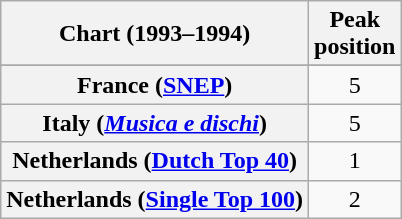<table class="wikitable sortable plainrowheaders" style="text-align:center">
<tr>
<th>Chart (1993–1994)</th>
<th>Peak<br>position</th>
</tr>
<tr>
</tr>
<tr>
<th scope="row">France (<a href='#'>SNEP</a>)</th>
<td>5</td>
</tr>
<tr>
<th scope="row">Italy (<em><a href='#'>Musica e dischi</a></em>)</th>
<td>5</td>
</tr>
<tr>
<th scope="row">Netherlands (<a href='#'>Dutch Top 40</a>)</th>
<td>1</td>
</tr>
<tr>
<th scope="row">Netherlands (<a href='#'>Single Top 100</a>)</th>
<td>2</td>
</tr>
</table>
